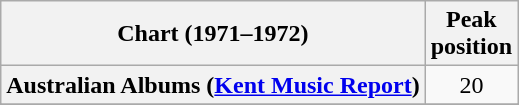<table class="wikitable sortable plainrowheaders" style="text-align:center">
<tr>
<th scope="col">Chart (1971–1972)</th>
<th scope="col">Peak<br>position</th>
</tr>
<tr>
<th scope="row">Australian Albums (<a href='#'>Kent Music Report</a>)</th>
<td style="text-align:center">20</td>
</tr>
<tr>
</tr>
<tr>
</tr>
<tr>
</tr>
<tr>
</tr>
</table>
